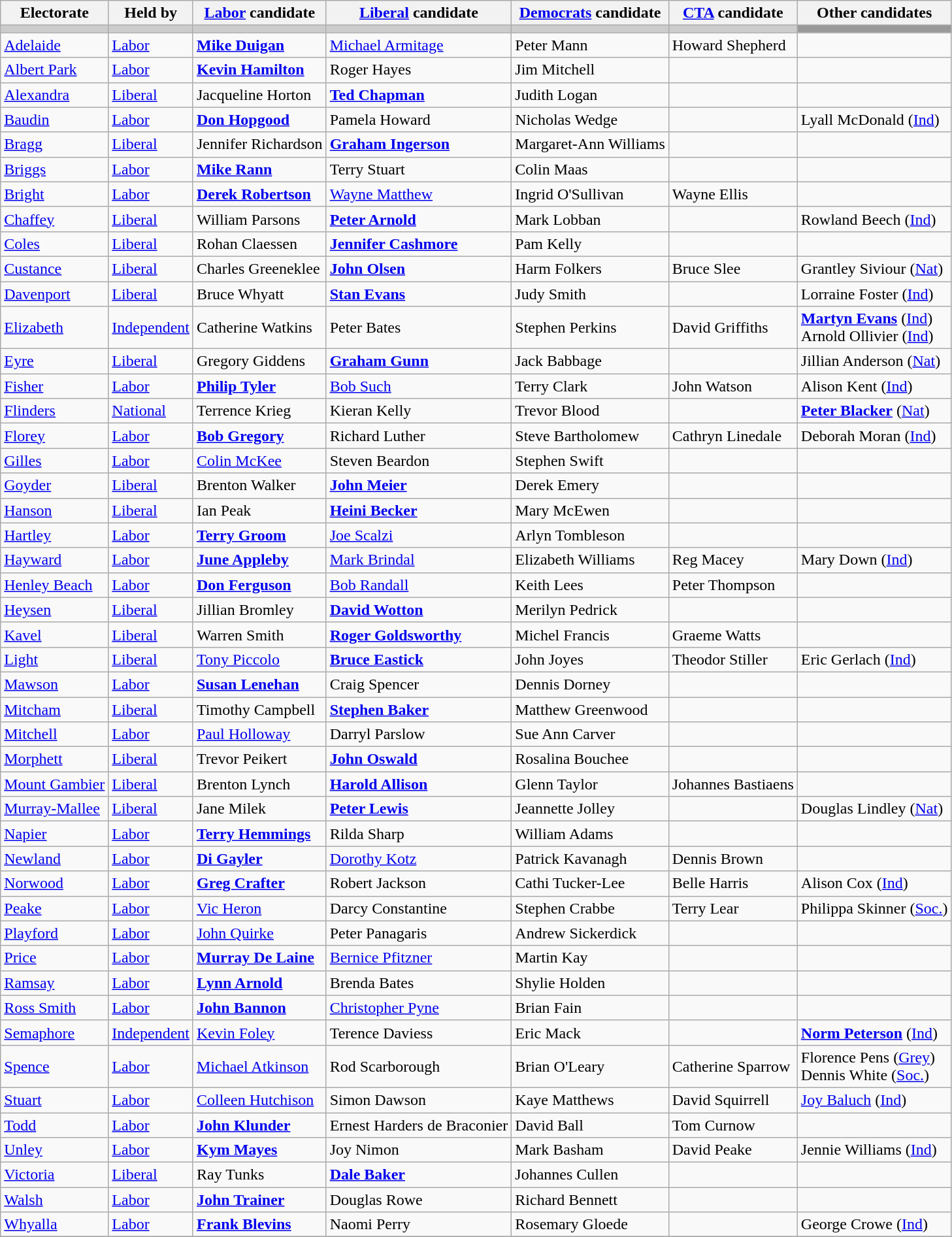<table class="wikitable">
<tr>
<th>Electorate</th>
<th>Held by</th>
<th><a href='#'>Labor</a> candidate</th>
<th><a href='#'>Liberal</a> candidate</th>
<th><a href='#'>Democrats</a> candidate</th>
<th><a href='#'>CTA</a> candidate</th>
<th>Other candidates</th>
</tr>
<tr bgcolor="#cccccc">
<td></td>
<td></td>
<td></td>
<td></td>
<td></td>
<td></td>
<td bgcolor="#999999"></td>
</tr>
<tr>
<td><a href='#'>Adelaide</a></td>
<td><a href='#'>Labor</a></td>
<td><strong><a href='#'>Mike Duigan</a></strong></td>
<td><a href='#'>Michael Armitage</a></td>
<td>Peter Mann</td>
<td>Howard Shepherd</td>
<td></td>
</tr>
<tr>
<td><a href='#'>Albert Park</a></td>
<td><a href='#'>Labor</a></td>
<td><strong><a href='#'>Kevin Hamilton</a></strong></td>
<td>Roger Hayes</td>
<td>Jim Mitchell</td>
<td></td>
<td></td>
</tr>
<tr>
<td><a href='#'>Alexandra</a></td>
<td><a href='#'>Liberal</a></td>
<td>Jacqueline Horton</td>
<td><strong><a href='#'>Ted Chapman</a></strong></td>
<td>Judith Logan</td>
<td></td>
<td></td>
</tr>
<tr>
<td><a href='#'>Baudin</a></td>
<td><a href='#'>Labor</a></td>
<td><strong><a href='#'>Don Hopgood</a></strong></td>
<td>Pamela Howard</td>
<td>Nicholas Wedge</td>
<td></td>
<td>Lyall McDonald  (<a href='#'>Ind</a>)</td>
</tr>
<tr>
<td><a href='#'>Bragg</a></td>
<td><a href='#'>Liberal</a></td>
<td>Jennifer Richardson</td>
<td><strong><a href='#'>Graham Ingerson</a></strong></td>
<td>Margaret-Ann Williams</td>
<td></td>
<td></td>
</tr>
<tr>
<td><a href='#'>Briggs</a></td>
<td><a href='#'>Labor</a></td>
<td><strong><a href='#'>Mike Rann</a></strong></td>
<td>Terry Stuart</td>
<td>Colin Maas</td>
<td></td>
<td></td>
</tr>
<tr>
<td><a href='#'>Bright</a></td>
<td><a href='#'>Labor</a></td>
<td><strong><a href='#'>Derek Robertson</a></strong></td>
<td><a href='#'>Wayne Matthew</a></td>
<td>Ingrid O'Sullivan</td>
<td>Wayne Ellis</td>
<td></td>
</tr>
<tr>
<td><a href='#'>Chaffey</a></td>
<td><a href='#'>Liberal</a></td>
<td>William Parsons</td>
<td><strong><a href='#'>Peter Arnold</a></strong></td>
<td>Mark Lobban</td>
<td></td>
<td>Rowland Beech (<a href='#'>Ind</a>)</td>
</tr>
<tr>
<td><a href='#'>Coles</a></td>
<td><a href='#'>Liberal</a></td>
<td>Rohan Claessen</td>
<td><strong><a href='#'>Jennifer Cashmore</a></strong></td>
<td>Pam Kelly</td>
<td></td>
<td></td>
</tr>
<tr>
<td><a href='#'>Custance</a></td>
<td><a href='#'>Liberal</a></td>
<td>Charles Greeneklee</td>
<td><strong><a href='#'>John Olsen</a></strong></td>
<td>Harm Folkers</td>
<td>Bruce Slee</td>
<td>Grantley Siviour (<a href='#'>Nat</a>)</td>
</tr>
<tr>
<td><a href='#'>Davenport</a></td>
<td><a href='#'>Liberal</a></td>
<td>Bruce Whyatt</td>
<td><strong><a href='#'>Stan Evans</a></strong></td>
<td>Judy Smith</td>
<td></td>
<td>Lorraine Foster (<a href='#'>Ind</a>)</td>
</tr>
<tr>
<td><a href='#'>Elizabeth</a></td>
<td><a href='#'>Independent</a></td>
<td>Catherine Watkins</td>
<td>Peter Bates</td>
<td>Stephen Perkins</td>
<td>David Griffiths</td>
<td><strong><a href='#'>Martyn Evans</a></strong> (<a href='#'>Ind</a>) <br> Arnold Ollivier (<a href='#'>Ind</a>)</td>
</tr>
<tr>
<td><a href='#'>Eyre</a></td>
<td><a href='#'>Liberal</a></td>
<td>Gregory Giddens</td>
<td><strong><a href='#'>Graham Gunn</a></strong></td>
<td>Jack Babbage</td>
<td></td>
<td>Jillian Anderson (<a href='#'>Nat</a>)</td>
</tr>
<tr>
<td><a href='#'>Fisher</a></td>
<td><a href='#'>Labor</a></td>
<td><strong><a href='#'>Philip Tyler</a></strong></td>
<td><a href='#'>Bob Such</a></td>
<td>Terry Clark</td>
<td>John Watson</td>
<td>Alison Kent (<a href='#'>Ind</a>)</td>
</tr>
<tr>
<td><a href='#'>Flinders</a></td>
<td><a href='#'>National</a></td>
<td>Terrence Krieg</td>
<td>Kieran Kelly</td>
<td>Trevor Blood</td>
<td></td>
<td><strong><a href='#'>Peter Blacker</a></strong> (<a href='#'>Nat</a>)</td>
</tr>
<tr>
<td><a href='#'>Florey</a></td>
<td><a href='#'>Labor</a></td>
<td><strong><a href='#'>Bob Gregory</a></strong></td>
<td>Richard Luther</td>
<td>Steve Bartholomew</td>
<td>Cathryn Linedale</td>
<td>Deborah Moran (<a href='#'>Ind</a>)</td>
</tr>
<tr>
<td><a href='#'>Gilles</a></td>
<td><a href='#'>Labor</a></td>
<td><a href='#'>Colin McKee</a></td>
<td>Steven Beardon</td>
<td>Stephen Swift</td>
<td></td>
<td></td>
</tr>
<tr>
<td><a href='#'>Goyder</a></td>
<td><a href='#'>Liberal</a></td>
<td>Brenton Walker</td>
<td><strong><a href='#'>John Meier</a></strong></td>
<td>Derek Emery</td>
<td></td>
<td></td>
</tr>
<tr>
<td><a href='#'>Hanson</a></td>
<td><a href='#'>Liberal</a></td>
<td>Ian Peak</td>
<td><strong><a href='#'>Heini Becker</a></strong></td>
<td>Mary McEwen</td>
<td></td>
<td></td>
</tr>
<tr>
<td><a href='#'>Hartley</a></td>
<td><a href='#'>Labor</a></td>
<td><strong><a href='#'>Terry Groom</a></strong></td>
<td><a href='#'>Joe Scalzi</a></td>
<td>Arlyn Tombleson</td>
<td></td>
<td></td>
</tr>
<tr>
<td><a href='#'>Hayward</a></td>
<td><a href='#'>Labor</a></td>
<td><strong><a href='#'>June Appleby</a></strong></td>
<td><a href='#'>Mark Brindal</a></td>
<td>Elizabeth Williams</td>
<td>Reg Macey</td>
<td>Mary Down (<a href='#'>Ind</a>)</td>
</tr>
<tr>
<td><a href='#'>Henley Beach</a></td>
<td><a href='#'>Labor</a></td>
<td><strong><a href='#'>Don Ferguson</a></strong></td>
<td><a href='#'>Bob Randall</a></td>
<td>Keith Lees</td>
<td>Peter Thompson</td>
<td></td>
</tr>
<tr>
<td><a href='#'>Heysen</a></td>
<td><a href='#'>Liberal</a></td>
<td>Jillian Bromley</td>
<td><strong><a href='#'>David Wotton</a></strong></td>
<td>Merilyn Pedrick</td>
<td></td>
<td></td>
</tr>
<tr>
<td><a href='#'>Kavel</a></td>
<td><a href='#'>Liberal</a></td>
<td>Warren Smith</td>
<td><strong><a href='#'>Roger Goldsworthy</a></strong></td>
<td>Michel Francis</td>
<td>Graeme Watts</td>
<td></td>
</tr>
<tr>
<td><a href='#'>Light</a></td>
<td><a href='#'>Liberal</a></td>
<td><a href='#'>Tony Piccolo</a></td>
<td><strong><a href='#'>Bruce Eastick</a></strong></td>
<td>John Joyes</td>
<td>Theodor Stiller</td>
<td>Eric Gerlach (<a href='#'>Ind</a>)</td>
</tr>
<tr>
<td><a href='#'>Mawson</a></td>
<td><a href='#'>Labor</a></td>
<td><strong><a href='#'>Susan Lenehan</a></strong></td>
<td>Craig Spencer</td>
<td>Dennis Dorney</td>
<td></td>
<td></td>
</tr>
<tr>
<td><a href='#'>Mitcham</a></td>
<td><a href='#'>Liberal</a></td>
<td>Timothy Campbell</td>
<td><strong><a href='#'>Stephen Baker</a></strong></td>
<td>Matthew Greenwood</td>
<td></td>
<td></td>
</tr>
<tr>
<td><a href='#'>Mitchell</a></td>
<td><a href='#'>Labor</a></td>
<td><a href='#'>Paul Holloway</a></td>
<td>Darryl Parslow</td>
<td>Sue Ann Carver</td>
<td></td>
<td></td>
</tr>
<tr>
<td><a href='#'>Morphett</a></td>
<td><a href='#'>Liberal</a></td>
<td>Trevor Peikert</td>
<td><strong><a href='#'>John Oswald</a></strong></td>
<td>Rosalina Bouchee</td>
<td></td>
<td></td>
</tr>
<tr>
<td><a href='#'>Mount Gambier</a></td>
<td><a href='#'>Liberal</a></td>
<td>Brenton Lynch</td>
<td><strong><a href='#'>Harold Allison</a></strong></td>
<td>Glenn Taylor</td>
<td>Johannes Bastiaens</td>
<td></td>
</tr>
<tr>
<td><a href='#'>Murray-Mallee</a></td>
<td><a href='#'>Liberal</a></td>
<td>Jane Milek</td>
<td><strong><a href='#'>Peter Lewis</a></strong></td>
<td>Jeannette Jolley</td>
<td></td>
<td>Douglas Lindley (<a href='#'>Nat</a>)</td>
</tr>
<tr>
<td><a href='#'>Napier</a></td>
<td><a href='#'>Labor</a></td>
<td><strong><a href='#'>Terry Hemmings</a></strong></td>
<td>Rilda Sharp</td>
<td>William Adams</td>
<td></td>
<td></td>
</tr>
<tr>
<td><a href='#'>Newland</a></td>
<td><a href='#'>Labor</a></td>
<td><strong><a href='#'>Di Gayler</a></strong></td>
<td><a href='#'>Dorothy Kotz</a></td>
<td>Patrick Kavanagh</td>
<td>Dennis Brown</td>
<td></td>
</tr>
<tr>
<td><a href='#'>Norwood</a></td>
<td><a href='#'>Labor</a></td>
<td><strong><a href='#'>Greg Crafter</a></strong></td>
<td>Robert Jackson</td>
<td>Cathi Tucker-Lee</td>
<td>Belle Harris</td>
<td>Alison Cox (<a href='#'>Ind</a>)</td>
</tr>
<tr>
<td><a href='#'>Peake</a></td>
<td><a href='#'>Labor</a></td>
<td><a href='#'>Vic Heron</a></td>
<td>Darcy Constantine</td>
<td>Stephen Crabbe</td>
<td>Terry Lear</td>
<td>Philippa Skinner (<a href='#'>Soc.</a>)</td>
</tr>
<tr>
<td><a href='#'>Playford</a></td>
<td><a href='#'>Labor</a></td>
<td><a href='#'>John Quirke</a></td>
<td>Peter Panagaris</td>
<td>Andrew Sickerdick</td>
<td></td>
<td></td>
</tr>
<tr>
<td><a href='#'>Price</a></td>
<td><a href='#'>Labor</a></td>
<td><strong><a href='#'>Murray De Laine</a></strong></td>
<td><a href='#'>Bernice Pfitzner</a></td>
<td>Martin Kay</td>
<td></td>
<td></td>
</tr>
<tr>
<td><a href='#'>Ramsay</a></td>
<td><a href='#'>Labor</a></td>
<td><strong><a href='#'>Lynn Arnold</a></strong></td>
<td>Brenda Bates</td>
<td>Shylie Holden</td>
<td></td>
<td></td>
</tr>
<tr>
<td><a href='#'>Ross Smith</a></td>
<td><a href='#'>Labor</a></td>
<td><strong><a href='#'>John Bannon</a></strong></td>
<td><a href='#'>Christopher Pyne</a></td>
<td>Brian Fain</td>
<td></td>
<td></td>
</tr>
<tr>
<td><a href='#'>Semaphore</a></td>
<td><a href='#'>Independent</a></td>
<td><a href='#'>Kevin Foley</a></td>
<td>Terence Daviess</td>
<td>Eric Mack</td>
<td></td>
<td><strong><a href='#'>Norm Peterson</a></strong> (<a href='#'>Ind</a>)</td>
</tr>
<tr>
<td><a href='#'>Spence</a></td>
<td><a href='#'>Labor</a></td>
<td><a href='#'>Michael Atkinson</a></td>
<td>Rod Scarborough</td>
<td>Brian O'Leary</td>
<td>Catherine Sparrow</td>
<td>Florence Pens (<a href='#'>Grey</a>) <br> Dennis White (<a href='#'>Soc.</a>)</td>
</tr>
<tr>
<td><a href='#'>Stuart</a></td>
<td><a href='#'>Labor</a></td>
<td><a href='#'>Colleen Hutchison</a></td>
<td>Simon Dawson</td>
<td>Kaye Matthews</td>
<td>David Squirrell</td>
<td><a href='#'>Joy Baluch</a> (<a href='#'>Ind</a>)</td>
</tr>
<tr>
<td><a href='#'>Todd</a></td>
<td><a href='#'>Labor</a></td>
<td><strong><a href='#'>John Klunder</a></strong></td>
<td>Ernest Harders de Braconier</td>
<td>David Ball</td>
<td>Tom Curnow</td>
<td></td>
</tr>
<tr>
<td><a href='#'>Unley</a></td>
<td><a href='#'>Labor</a></td>
<td><strong><a href='#'>Kym Mayes</a></strong></td>
<td>Joy Nimon</td>
<td>Mark Basham</td>
<td>David Peake</td>
<td>Jennie Williams (<a href='#'>Ind</a>)</td>
</tr>
<tr>
<td><a href='#'>Victoria</a></td>
<td><a href='#'>Liberal</a></td>
<td>Ray Tunks</td>
<td><strong><a href='#'>Dale Baker</a></strong></td>
<td>Johannes Cullen</td>
<td></td>
<td></td>
</tr>
<tr>
<td><a href='#'>Walsh</a></td>
<td><a href='#'>Labor</a></td>
<td><strong><a href='#'>John Trainer</a></strong></td>
<td>Douglas Rowe</td>
<td>Richard Bennett</td>
<td></td>
<td></td>
</tr>
<tr>
<td><a href='#'>Whyalla</a></td>
<td><a href='#'>Labor</a></td>
<td><strong><a href='#'>Frank Blevins</a></strong></td>
<td>Naomi Perry</td>
<td>Rosemary Gloede</td>
<td></td>
<td>George Crowe (<a href='#'>Ind</a>)</td>
</tr>
<tr>
</tr>
</table>
